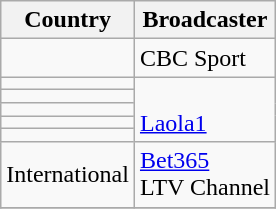<table class="wikitable">
<tr>
<th>Country</th>
<th>Broadcaster</th>
</tr>
<tr>
<td></td>
<td>CBC Sport</td>
</tr>
<tr>
<td align="left"><strong></strong></td>
<td rowspan="5"><br> <a href='#'>Laola1</a></td>
</tr>
<tr>
<td align="left"><strong></strong></td>
</tr>
<tr>
<td align="left"><strong></strong></td>
</tr>
<tr>
<td align="left"><strong></strong></td>
</tr>
<tr>
<td align="left"><strong></strong></td>
</tr>
<tr>
<td>International</td>
<td><a href='#'>Bet365</a><br>LTV Channel</td>
</tr>
<tr>
</tr>
</table>
